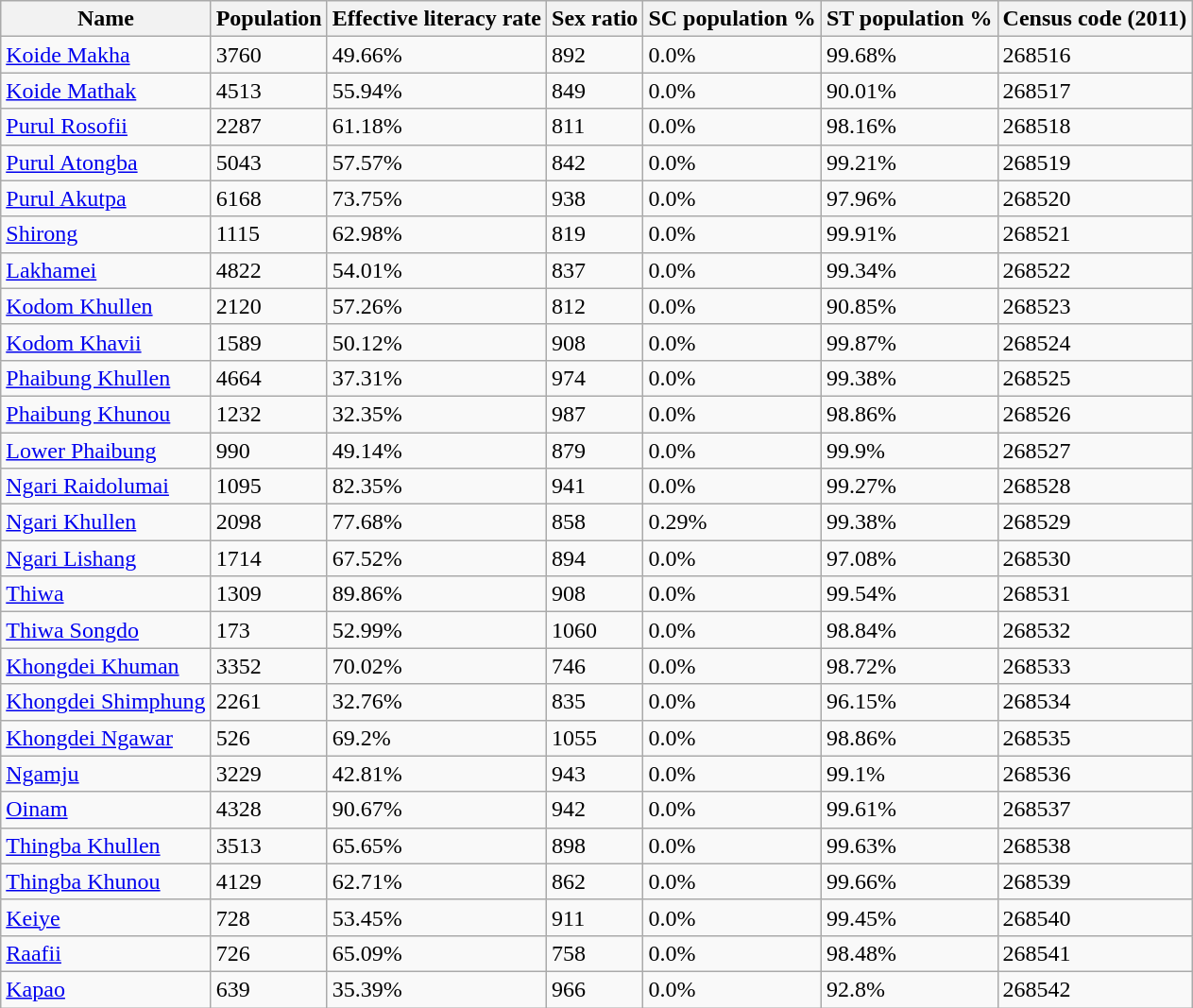<table class="wikitable sortable">
<tr>
<th>Name</th>
<th>Population</th>
<th>Effective literacy rate</th>
<th>Sex ratio</th>
<th>SC population %</th>
<th>ST population %</th>
<th>Census code (2011)</th>
</tr>
<tr>
<td><a href='#'>Koide Makha</a></td>
<td>3760</td>
<td>49.66%</td>
<td>892</td>
<td>0.0%</td>
<td>99.68%</td>
<td>268516</td>
</tr>
<tr>
<td><a href='#'>Koide Mathak</a></td>
<td>4513</td>
<td>55.94%</td>
<td>849</td>
<td>0.0%</td>
<td>90.01%</td>
<td>268517</td>
</tr>
<tr>
<td><a href='#'>Purul Rosofii</a></td>
<td>2287</td>
<td>61.18%</td>
<td>811</td>
<td>0.0%</td>
<td>98.16%</td>
<td>268518</td>
</tr>
<tr>
<td><a href='#'>Purul Atongba</a></td>
<td>5043</td>
<td>57.57%</td>
<td>842</td>
<td>0.0%</td>
<td>99.21%</td>
<td>268519</td>
</tr>
<tr>
<td><a href='#'>Purul Akutpa</a></td>
<td>6168</td>
<td>73.75%</td>
<td>938</td>
<td>0.0%</td>
<td>97.96%</td>
<td>268520</td>
</tr>
<tr>
<td><a href='#'>Shirong</a></td>
<td>1115</td>
<td>62.98%</td>
<td>819</td>
<td>0.0%</td>
<td>99.91%</td>
<td>268521</td>
</tr>
<tr>
<td><a href='#'>Lakhamei</a></td>
<td>4822</td>
<td>54.01%</td>
<td>837</td>
<td>0.0%</td>
<td>99.34%</td>
<td>268522</td>
</tr>
<tr>
<td><a href='#'>Kodom Khullen</a></td>
<td>2120</td>
<td>57.26%</td>
<td>812</td>
<td>0.0%</td>
<td>90.85%</td>
<td>268523</td>
</tr>
<tr>
<td><a href='#'>Kodom Khavii</a></td>
<td>1589</td>
<td>50.12%</td>
<td>908</td>
<td>0.0%</td>
<td>99.87%</td>
<td>268524</td>
</tr>
<tr>
<td><a href='#'>Phaibung Khullen</a></td>
<td>4664</td>
<td>37.31%</td>
<td>974</td>
<td>0.0%</td>
<td>99.38%</td>
<td>268525</td>
</tr>
<tr>
<td><a href='#'>Phaibung Khunou</a></td>
<td>1232</td>
<td>32.35%</td>
<td>987</td>
<td>0.0%</td>
<td>98.86%</td>
<td>268526</td>
</tr>
<tr>
<td><a href='#'>Lower Phaibung</a></td>
<td>990</td>
<td>49.14%</td>
<td>879</td>
<td>0.0%</td>
<td>99.9%</td>
<td>268527</td>
</tr>
<tr>
<td><a href='#'>Ngari Raidolumai</a></td>
<td>1095</td>
<td>82.35%</td>
<td>941</td>
<td>0.0%</td>
<td>99.27%</td>
<td>268528</td>
</tr>
<tr>
<td><a href='#'>Ngari Khullen</a></td>
<td>2098</td>
<td>77.68%</td>
<td>858</td>
<td>0.29%</td>
<td>99.38%</td>
<td>268529</td>
</tr>
<tr>
<td><a href='#'>Ngari Lishang</a></td>
<td>1714</td>
<td>67.52%</td>
<td>894</td>
<td>0.0%</td>
<td>97.08%</td>
<td>268530</td>
</tr>
<tr>
<td><a href='#'>Thiwa</a></td>
<td>1309</td>
<td>89.86%</td>
<td>908</td>
<td>0.0%</td>
<td>99.54%</td>
<td>268531</td>
</tr>
<tr>
<td><a href='#'>Thiwa Songdo</a></td>
<td>173</td>
<td>52.99%</td>
<td>1060</td>
<td>0.0%</td>
<td>98.84%</td>
<td>268532</td>
</tr>
<tr>
<td><a href='#'>Khongdei Khuman</a></td>
<td>3352</td>
<td>70.02%</td>
<td>746</td>
<td>0.0%</td>
<td>98.72%</td>
<td>268533</td>
</tr>
<tr>
<td><a href='#'>Khongdei Shimphung</a></td>
<td>2261</td>
<td>32.76%</td>
<td>835</td>
<td>0.0%</td>
<td>96.15%</td>
<td>268534</td>
</tr>
<tr>
<td><a href='#'>Khongdei Ngawar</a></td>
<td>526</td>
<td>69.2%</td>
<td>1055</td>
<td>0.0%</td>
<td>98.86%</td>
<td>268535</td>
</tr>
<tr>
<td><a href='#'>Ngamju</a></td>
<td>3229</td>
<td>42.81%</td>
<td>943</td>
<td>0.0%</td>
<td>99.1%</td>
<td>268536</td>
</tr>
<tr>
<td><a href='#'>Oinam</a></td>
<td>4328</td>
<td>90.67%</td>
<td>942</td>
<td>0.0%</td>
<td>99.61%</td>
<td>268537</td>
</tr>
<tr>
<td><a href='#'>Thingba Khullen</a></td>
<td>3513</td>
<td>65.65%</td>
<td>898</td>
<td>0.0%</td>
<td>99.63%</td>
<td>268538</td>
</tr>
<tr>
<td><a href='#'>Thingba Khunou</a></td>
<td>4129</td>
<td>62.71%</td>
<td>862</td>
<td>0.0%</td>
<td>99.66%</td>
<td>268539</td>
</tr>
<tr>
<td><a href='#'>Keiye</a></td>
<td>728</td>
<td>53.45%</td>
<td>911</td>
<td>0.0%</td>
<td>99.45%</td>
<td>268540</td>
</tr>
<tr>
<td><a href='#'>Raafii</a></td>
<td>726</td>
<td>65.09%</td>
<td>758</td>
<td>0.0%</td>
<td>98.48%</td>
<td>268541</td>
</tr>
<tr>
<td><a href='#'>Kapao</a></td>
<td>639</td>
<td>35.39%</td>
<td>966</td>
<td>0.0%</td>
<td>92.8%</td>
<td>268542</td>
</tr>
</table>
